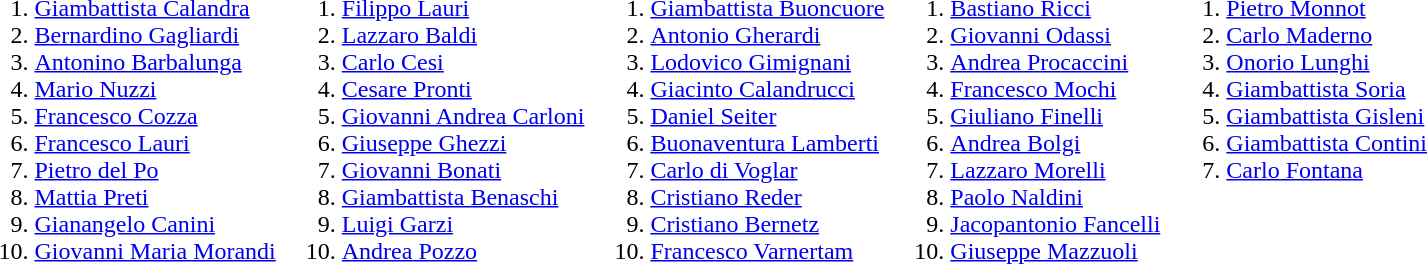<table>
<tr>
<td valign="top"><br><ol><li><a href='#'>Giambattista Calandra</a></li><li><a href='#'>Bernardino Gagliardi</a></li><li><a href='#'>Antonino Barbalunga</a></li><li><a href='#'>Mario Nuzzi</a></li><li><a href='#'>Francesco Cozza</a></li><li><a href='#'>Francesco Lauri</a></li><li><a href='#'>Pietro del Po</a></li><li><a href='#'>Mattia Preti</a></li><li><a href='#'>Gianangelo Canini</a></li><li><a href='#'>Giovanni Maria Morandi</a></li></ol></td>
<td valign="top"><br><ol><li><a href='#'>Filippo Lauri</a></li><li><a href='#'>Lazzaro Baldi</a></li><li><a href='#'>Carlo Cesi</a></li><li><a href='#'>Cesare Pronti</a></li><li><a href='#'>Giovanni Andrea Carloni</a></li><li><a href='#'>Giuseppe Ghezzi</a></li><li><a href='#'>Giovanni Bonati</a></li><li><a href='#'>Giambattista Benaschi</a></li><li><a href='#'>Luigi Garzi</a></li><li><a href='#'>Andrea Pozzo</a></li></ol></td>
<td valign="top"><br><ol><li><a href='#'>Giambattista Buoncuore</a></li><li><a href='#'>Antonio Gherardi</a></li><li><a href='#'>Lodovico Gimignani</a></li><li><a href='#'>Giacinto Calandrucci</a></li><li><a href='#'>Daniel Seiter</a></li><li><a href='#'>Buonaventura Lamberti</a></li><li><a href='#'>Carlo di Voglar</a></li><li><a href='#'>Cristiano Reder</a></li><li><a href='#'>Cristiano Bernetz</a></li><li><a href='#'>Francesco Varnertam</a></li></ol></td>
<td valign="top"><br><ol><li><a href='#'>Bastiano Ricci</a></li><li><a href='#'>Giovanni Odassi</a></li><li><a href='#'>Andrea Procaccini</a></li><li><a href='#'>Francesco Mochi</a></li><li><a href='#'>Giuliano Finelli</a></li><li><a href='#'>Andrea Bolgi</a></li><li><a href='#'>Lazzaro Morelli</a></li><li><a href='#'>Paolo Naldini</a></li><li><a href='#'>Jacopantonio Fancelli</a></li><li><a href='#'>Giuseppe Mazzuoli</a></li></ol></td>
<td valign="top"><br><ol><li><a href='#'>Pietro Monnot</a></li><li><a href='#'>Carlo Maderno</a></li><li><a href='#'>Onorio Lunghi</a></li><li><a href='#'>Giambattista Soria</a></li><li><a href='#'>Giambattista Gisleni</a></li><li><a href='#'>Giambattista Contini</a></li><li><a href='#'>Carlo Fontana</a></li></ol></td>
</tr>
</table>
